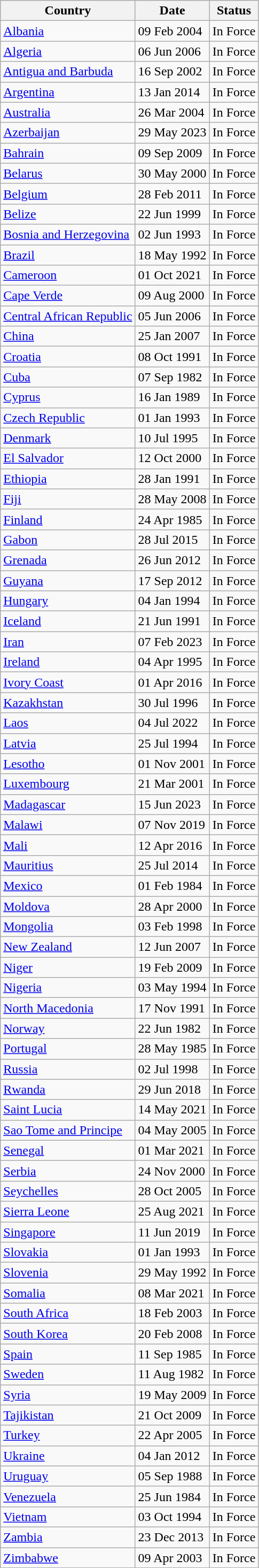<table class="wikitable">
<tr>
<th>Country</th>
<th>Date</th>
<th>Status</th>
</tr>
<tr>
<td><a href='#'>Albania</a></td>
<td>09 Feb 2004</td>
<td>In Force</td>
</tr>
<tr>
<td><a href='#'>Algeria</a></td>
<td>06 Jun 2006</td>
<td>In Force</td>
</tr>
<tr>
<td><a href='#'>Antigua and Barbuda</a></td>
<td>16 Sep 2002</td>
<td>In Force</td>
</tr>
<tr>
<td><a href='#'>Argentina</a></td>
<td>13 Jan 2014</td>
<td>In Force</td>
</tr>
<tr>
<td><a href='#'>Australia</a></td>
<td>26 Mar 2004</td>
<td>In Force</td>
</tr>
<tr>
<td><a href='#'>Azerbaijan</a></td>
<td>29 May 2023</td>
<td>In Force</td>
</tr>
<tr>
<td><a href='#'>Bahrain</a></td>
<td>09 Sep 2009</td>
<td>In Force</td>
</tr>
<tr>
<td><a href='#'>Belarus</a></td>
<td>30 May 2000</td>
<td>In Force</td>
</tr>
<tr>
<td><a href='#'>Belgium</a></td>
<td>28 Feb 2011</td>
<td>In Force</td>
</tr>
<tr>
<td><a href='#'>Belize</a></td>
<td>22 Jun 1999</td>
<td>In Force</td>
</tr>
<tr>
<td><a href='#'>Bosnia and Herzegovina</a></td>
<td>02 Jun 1993</td>
<td>In Force</td>
</tr>
<tr>
<td><a href='#'>Brazil</a></td>
<td>18 May 1992</td>
<td>In Force</td>
</tr>
<tr>
<td><a href='#'>Cameroon</a></td>
<td>01 Oct 2021</td>
<td>In Force</td>
</tr>
<tr>
<td><a href='#'>Cape Verde</a></td>
<td>09 Aug 2000</td>
<td>In Force</td>
</tr>
<tr>
<td><a href='#'>Central African Republic</a></td>
<td>05 Jun 2006</td>
<td>In Force</td>
</tr>
<tr>
<td><a href='#'>China</a></td>
<td>25 Jan 2007</td>
<td>In Force</td>
</tr>
<tr>
<td><a href='#'>Croatia</a></td>
<td>08 Oct 1991</td>
<td>In Force</td>
</tr>
<tr>
<td><a href='#'>Cuba</a></td>
<td>07 Sep 1982</td>
<td>In Force</td>
</tr>
<tr>
<td><a href='#'>Cyprus</a></td>
<td>16 Jan 1989</td>
<td>In Force</td>
</tr>
<tr>
<td><a href='#'>Czech Republic</a></td>
<td>01 Jan 1993</td>
<td>In Force</td>
</tr>
<tr>
<td><a href='#'>Denmark</a></td>
<td>10 Jul 1995</td>
<td>In Force</td>
</tr>
<tr>
<td><a href='#'>El Salvador</a></td>
<td>12 Oct 2000</td>
<td>In Force</td>
</tr>
<tr>
<td><a href='#'>Ethiopia</a></td>
<td>28 Jan 1991</td>
<td>In Force</td>
</tr>
<tr>
<td><a href='#'>Fiji</a></td>
<td>28 May 2008</td>
<td>In Force</td>
</tr>
<tr>
<td><a href='#'>Finland</a></td>
<td>24 Apr 1985</td>
<td>In Force</td>
</tr>
<tr>
<td><a href='#'>Gabon</a></td>
<td>28 Jul 2015</td>
<td>In Force</td>
</tr>
<tr>
<td><a href='#'>Grenada</a></td>
<td>26 Jun 2012</td>
<td>In Force</td>
</tr>
<tr>
<td><a href='#'>Guyana</a></td>
<td>17 Sep 2012</td>
<td>In Force</td>
</tr>
<tr>
<td><a href='#'>Hungary</a></td>
<td>04 Jan 1994</td>
<td>In Force</td>
</tr>
<tr>
<td><a href='#'>Iceland</a></td>
<td>21 Jun 1991</td>
<td>In Force</td>
</tr>
<tr>
<td><a href='#'>Iran</a></td>
<td>07 Feb 2023</td>
<td>In Force</td>
</tr>
<tr>
<td><a href='#'>Ireland</a></td>
<td>04 Apr 1995</td>
<td>In Force</td>
</tr>
<tr>
<td><a href='#'>Ivory Coast</a></td>
<td>01 Apr 2016</td>
<td>In Force</td>
</tr>
<tr>
<td><a href='#'>Kazakhstan</a></td>
<td>30 Jul 1996</td>
<td>In Force</td>
</tr>
<tr>
<td><a href='#'>Laos</a></td>
<td>04 Jul 2022</td>
<td>In Force</td>
</tr>
<tr>
<td><a href='#'>Latvia</a></td>
<td>25 Jul 1994</td>
<td>In Force</td>
</tr>
<tr>
<td><a href='#'>Lesotho</a></td>
<td>01 Nov 2001</td>
<td>In Force</td>
</tr>
<tr>
<td><a href='#'>Luxembourg</a></td>
<td>21 Mar 2001</td>
<td>In Force</td>
</tr>
<tr>
<td><a href='#'>Madagascar</a></td>
<td>15 Jun 2023</td>
<td>In Force</td>
</tr>
<tr>
<td><a href='#'>Malawi</a></td>
<td>07 Nov 2019</td>
<td>In Force</td>
</tr>
<tr>
<td><a href='#'>Mali</a></td>
<td>12 Apr 2016</td>
<td>In Force</td>
</tr>
<tr>
<td><a href='#'>Mauritius</a></td>
<td>25 Jul 2014</td>
<td>In Force</td>
</tr>
<tr>
<td><a href='#'>Mexico</a></td>
<td>01 Feb 1984</td>
<td>In Force</td>
</tr>
<tr>
<td><a href='#'>Moldova</a></td>
<td>28 Apr 2000</td>
<td>In Force</td>
</tr>
<tr>
<td><a href='#'>Mongolia</a></td>
<td>03 Feb 1998</td>
<td>In Force</td>
</tr>
<tr>
<td><a href='#'>New Zealand</a></td>
<td>12 Jun 2007</td>
<td>In Force</td>
</tr>
<tr>
<td><a href='#'>Niger</a></td>
<td>19 Feb 2009</td>
<td>In Force</td>
</tr>
<tr>
<td><a href='#'>Nigeria</a></td>
<td>03 May 1994</td>
<td>In Force</td>
</tr>
<tr>
<td><a href='#'>North Macedonia</a></td>
<td>17 Nov 1991</td>
<td>In Force</td>
</tr>
<tr>
<td><a href='#'>Norway</a></td>
<td>22 Jun 1982</td>
<td>In Force</td>
</tr>
<tr>
<td><a href='#'>Portugal</a></td>
<td>28 May 1985</td>
<td>In Force</td>
</tr>
<tr>
<td><a href='#'>Russia</a></td>
<td>02 Jul 1998</td>
<td>In Force</td>
</tr>
<tr>
<td><a href='#'>Rwanda</a></td>
<td>29 Jun 2018</td>
<td>In Force</td>
</tr>
<tr>
<td><a href='#'>Saint Lucia</a></td>
<td>14 May 2021</td>
<td>In Force</td>
</tr>
<tr>
<td><a href='#'>Sao Tome and Principe</a></td>
<td>04 May 2005</td>
<td>In Force</td>
</tr>
<tr>
<td><a href='#'>Senegal</a></td>
<td>01 Mar 2021</td>
<td>In Force</td>
</tr>
<tr>
<td><a href='#'>Serbia</a></td>
<td>24 Nov 2000</td>
<td>In Force</td>
</tr>
<tr>
<td><a href='#'>Seychelles</a></td>
<td>28 Oct 2005</td>
<td>In Force</td>
</tr>
<tr>
<td><a href='#'>Sierra Leone</a></td>
<td>25 Aug 2021</td>
<td>In Force</td>
</tr>
<tr>
<td><a href='#'>Singapore</a></td>
<td>11 Jun 2019</td>
<td>In Force</td>
</tr>
<tr>
<td><a href='#'>Slovakia</a></td>
<td>01 Jan 1993</td>
<td>In Force</td>
</tr>
<tr>
<td><a href='#'>Slovenia</a></td>
<td>29 May 1992</td>
<td>In Force</td>
</tr>
<tr>
<td><a href='#'>Somalia</a></td>
<td>08 Mar 2021</td>
<td>In Force</td>
</tr>
<tr>
<td><a href='#'>South Africa</a></td>
<td>18 Feb 2003</td>
<td>In Force</td>
</tr>
<tr>
<td><a href='#'>South Korea</a></td>
<td>20 Feb 2008</td>
<td>In Force</td>
</tr>
<tr>
<td><a href='#'>Spain</a></td>
<td>11 Sep 1985</td>
<td>In Force</td>
</tr>
<tr>
<td><a href='#'>Sweden</a></td>
<td>11 Aug 1982</td>
<td>In Force</td>
</tr>
<tr>
<td><a href='#'>Syria</a></td>
<td>19 May 2009</td>
<td>In Force</td>
</tr>
<tr>
<td><a href='#'>Tajikistan</a></td>
<td>21 Oct 2009</td>
<td>In Force</td>
</tr>
<tr>
<td><a href='#'>Turkey</a></td>
<td>22 Apr 2005</td>
<td>In Force</td>
</tr>
<tr>
<td><a href='#'>Ukraine</a></td>
<td>04 Jan 2012</td>
<td>In Force</td>
</tr>
<tr>
<td><a href='#'>Uruguay</a></td>
<td>05 Sep 1988</td>
<td>In Force</td>
</tr>
<tr>
<td><a href='#'>Venezuela</a></td>
<td>25 Jun 1984</td>
<td>In Force</td>
</tr>
<tr>
<td><a href='#'>Vietnam</a></td>
<td>03 Oct 1994</td>
<td>In Force</td>
</tr>
<tr>
<td><a href='#'>Zambia</a></td>
<td>23 Dec 2013</td>
<td>In Force</td>
</tr>
<tr>
<td><a href='#'>Zimbabwe</a></td>
<td>09 Apr 2003</td>
<td>In Force</td>
</tr>
<tr>
</tr>
</table>
